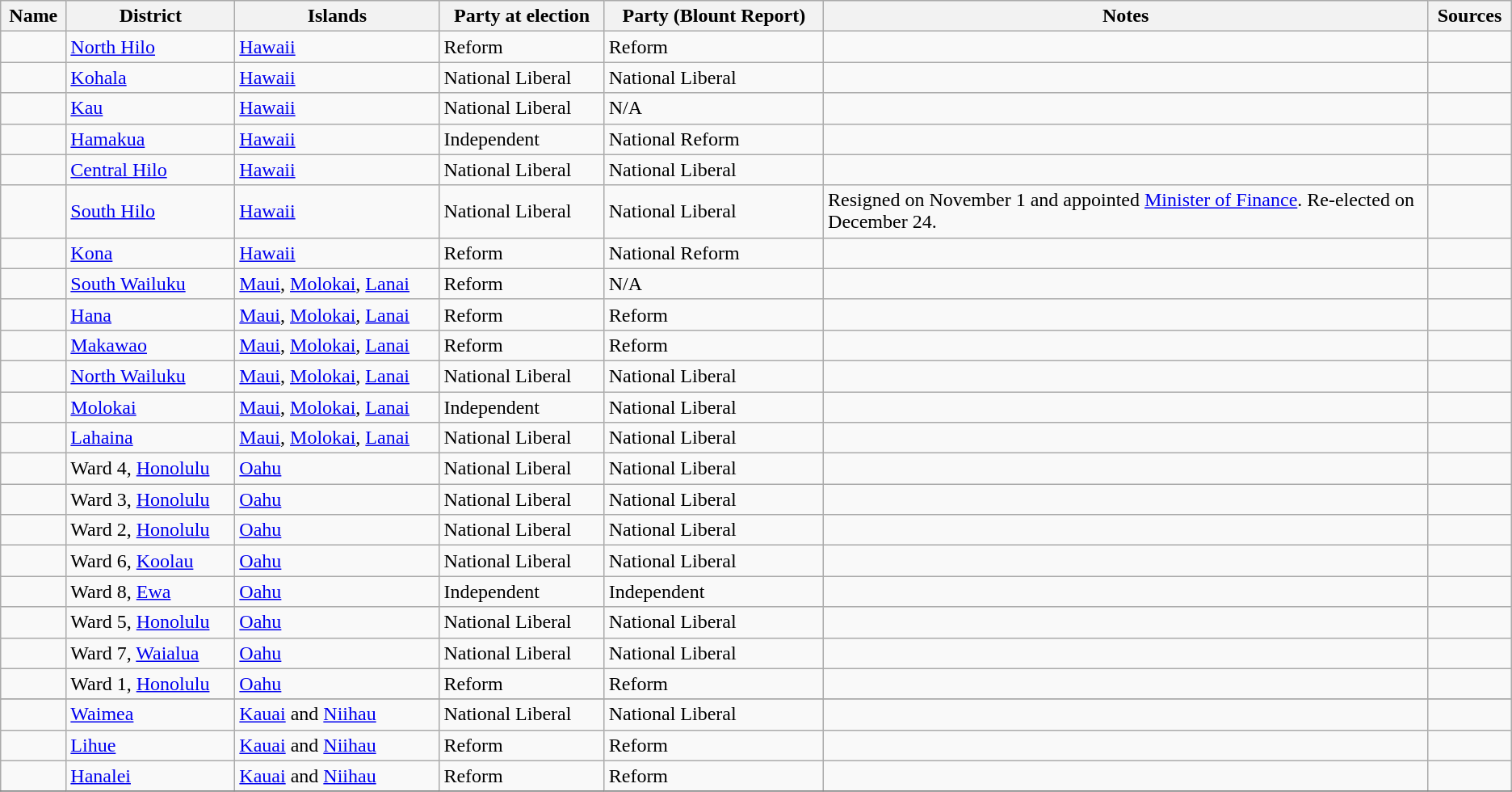<table class="wikitable sortable" style="border-style:solid;border-width:1px;border-color:#808080" cellspacing="2" cellpadding="2">
<tr>
<th>Name</th>
<th>District</th>
<th>Islands</th>
<th>Party at election</th>
<th>Party (Blount Report)</th>
<th style="width:40%;">Notes</th>
<th class="unsortable">Sources</th>
</tr>
<tr>
<td></td>
<td><a href='#'>North Hilo</a></td>
<td><a href='#'>Hawaii</a></td>
<td>Reform</td>
<td>Reform</td>
<td></td>
<td></td>
</tr>
<tr>
<td></td>
<td><a href='#'>Kohala</a></td>
<td><a href='#'>Hawaii</a></td>
<td>National Liberal</td>
<td>National Liberal</td>
<td></td>
<td></td>
</tr>
<tr>
<td></td>
<td><a href='#'>Kau</a></td>
<td><a href='#'>Hawaii</a></td>
<td>National Liberal</td>
<td>N/A</td>
<td></td>
<td></td>
</tr>
<tr>
<td></td>
<td><a href='#'>Hamakua</a></td>
<td><a href='#'>Hawaii</a></td>
<td>Independent</td>
<td>National Reform</td>
<td></td>
<td></td>
</tr>
<tr>
<td></td>
<td><a href='#'>Central Hilo</a></td>
<td><a href='#'>Hawaii</a></td>
<td>National Liberal</td>
<td>National Liberal</td>
<td></td>
<td></td>
</tr>
<tr>
<td></td>
<td><a href='#'>South Hilo</a></td>
<td><a href='#'>Hawaii</a></td>
<td>National Liberal</td>
<td>National Liberal</td>
<td>Resigned on November 1 and appointed <a href='#'>Minister of Finance</a>. Re-elected on December 24.</td>
<td></td>
</tr>
<tr>
<td></td>
<td><a href='#'>Kona</a></td>
<td><a href='#'>Hawaii</a></td>
<td>Reform</td>
<td>National Reform</td>
<td></td>
<td></td>
</tr>
<tr>
<td></td>
<td><a href='#'>South Wailuku</a></td>
<td><a href='#'>Maui</a>, <a href='#'>Molokai</a>, <a href='#'>Lanai</a></td>
<td>Reform</td>
<td>N/A</td>
<td></td>
<td></td>
</tr>
<tr>
<td></td>
<td><a href='#'>Hana</a></td>
<td><a href='#'>Maui</a>, <a href='#'>Molokai</a>, <a href='#'>Lanai</a></td>
<td>Reform</td>
<td>Reform</td>
<td></td>
<td></td>
</tr>
<tr>
<td></td>
<td><a href='#'>Makawao</a></td>
<td><a href='#'>Maui</a>, <a href='#'>Molokai</a>, <a href='#'>Lanai</a></td>
<td>Reform</td>
<td>Reform</td>
<td></td>
<td></td>
</tr>
<tr>
<td></td>
<td><a href='#'>North Wailuku</a></td>
<td><a href='#'>Maui</a>, <a href='#'>Molokai</a>, <a href='#'>Lanai</a></td>
<td>National Liberal</td>
<td>National Liberal</td>
<td></td>
<td></td>
</tr>
<tr>
<td></td>
<td><a href='#'>Molokai</a></td>
<td><a href='#'>Maui</a>, <a href='#'>Molokai</a>, <a href='#'>Lanai</a></td>
<td>Independent</td>
<td>National Liberal</td>
<td></td>
<td></td>
</tr>
<tr>
<td></td>
<td><a href='#'>Lahaina</a></td>
<td><a href='#'>Maui</a>, <a href='#'>Molokai</a>, <a href='#'>Lanai</a></td>
<td>National Liberal</td>
<td>National Liberal</td>
<td></td>
<td></td>
</tr>
<tr>
<td></td>
<td>Ward 4, <a href='#'>Honolulu</a></td>
<td><a href='#'>Oahu</a></td>
<td>National Liberal</td>
<td>National Liberal</td>
<td></td>
<td></td>
</tr>
<tr>
<td></td>
<td>Ward 3, <a href='#'>Honolulu</a></td>
<td><a href='#'>Oahu</a></td>
<td>National Liberal</td>
<td>National Liberal</td>
<td></td>
<td></td>
</tr>
<tr>
<td></td>
<td>Ward 2, <a href='#'>Honolulu</a></td>
<td><a href='#'>Oahu</a></td>
<td>National Liberal</td>
<td>National Liberal</td>
<td></td>
<td></td>
</tr>
<tr>
<td></td>
<td>Ward 6, <a href='#'>Koolau</a></td>
<td><a href='#'>Oahu</a></td>
<td>National Liberal</td>
<td>National Liberal</td>
<td></td>
<td></td>
</tr>
<tr>
<td></td>
<td>Ward 8, <a href='#'>Ewa</a></td>
<td><a href='#'>Oahu</a></td>
<td>Independent</td>
<td>Independent</td>
<td></td>
<td></td>
</tr>
<tr>
<td></td>
<td>Ward 5, <a href='#'>Honolulu</a></td>
<td><a href='#'>Oahu</a></td>
<td>National Liberal</td>
<td>National Liberal</td>
<td></td>
<td></td>
</tr>
<tr>
<td></td>
<td>Ward 7, <a href='#'>Waialua</a></td>
<td><a href='#'>Oahu</a></td>
<td>National Liberal</td>
<td>National Liberal</td>
<td></td>
<td></td>
</tr>
<tr>
<td></td>
<td>Ward 1, <a href='#'>Honolulu</a></td>
<td><a href='#'>Oahu</a></td>
<td>Reform</td>
<td>Reform</td>
<td></td>
<td></td>
</tr>
<tr>
</tr>
<tr>
<td></td>
<td><a href='#'>Waimea</a></td>
<td><a href='#'>Kauai</a> and <a href='#'>Niihau</a></td>
<td>National Liberal</td>
<td>National Liberal</td>
<td></td>
<td></td>
</tr>
<tr>
<td></td>
<td><a href='#'>Lihue</a></td>
<td><a href='#'>Kauai</a> and <a href='#'>Niihau</a></td>
<td>Reform</td>
<td>Reform</td>
<td></td>
<td></td>
</tr>
<tr>
<td></td>
<td><a href='#'>Hanalei</a></td>
<td><a href='#'>Kauai</a> and <a href='#'>Niihau</a></td>
<td>Reform</td>
<td>Reform</td>
<td></td>
<td></td>
</tr>
<tr>
</tr>
</table>
